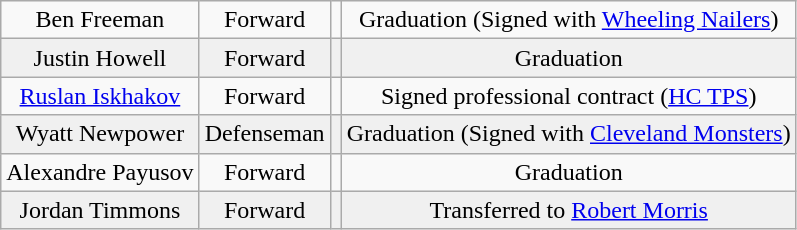<table class="wikitable">
<tr align="center" bgcolor="">
<td>Ben Freeman</td>
<td>Forward</td>
<td></td>
<td>Graduation (Signed with <a href='#'>Wheeling Nailers</a>)</td>
</tr>
<tr align="center" bgcolor="f0f0f0">
<td>Justin Howell</td>
<td>Forward</td>
<td></td>
<td>Graduation</td>
</tr>
<tr align="center" bgcolor="">
<td><a href='#'>Ruslan Iskhakov</a></td>
<td>Forward</td>
<td></td>
<td>Signed professional contract (<a href='#'>HC TPS</a>)</td>
</tr>
<tr align="center" bgcolor="f0f0f0">
<td>Wyatt Newpower</td>
<td>Defenseman</td>
<td></td>
<td>Graduation (Signed with <a href='#'>Cleveland Monsters</a>)</td>
</tr>
<tr align="center" bgcolor="">
<td>Alexandre Payusov</td>
<td>Forward</td>
<td></td>
<td>Graduation</td>
</tr>
<tr align="center" bgcolor="f0f0f0">
<td>Jordan Timmons</td>
<td>Forward</td>
<td></td>
<td>Transferred to <a href='#'>Robert Morris</a></td>
</tr>
</table>
